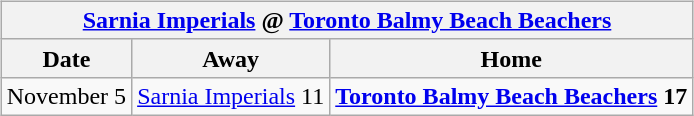<table cellspacing="10">
<tr>
<td valign="top"><br><table class="wikitable">
<tr>
<th colspan="4"><a href='#'>Sarnia Imperials</a> @ <a href='#'>Toronto Balmy Beach Beachers</a></th>
</tr>
<tr>
<th>Date</th>
<th>Away</th>
<th>Home</th>
</tr>
<tr>
<td>November 5</td>
<td><a href='#'>Sarnia Imperials</a> 11</td>
<td><strong><a href='#'>Toronto Balmy Beach Beachers</a> 17</strong></td>
</tr>
</table>
</td>
</tr>
</table>
